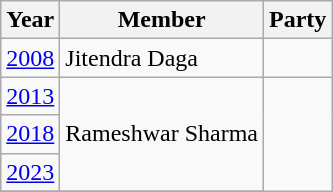<table class="wikitable sortable">
<tr>
<th>Year</th>
<th>Member</th>
<th colspan="2">Party</th>
</tr>
<tr>
<td><a href='#'>2008</a></td>
<td>Jitendra Daga</td>
<td></td>
</tr>
<tr>
<td><a href='#'>2013</a></td>
<td rowspan=3>Rameshwar Sharma</td>
</tr>
<tr>
<td><a href='#'>2018</a></td>
</tr>
<tr>
<td><a href='#'>2023</a></td>
</tr>
<tr>
</tr>
</table>
